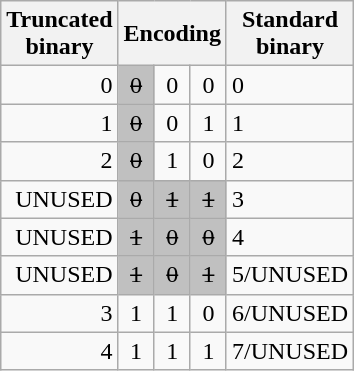<table class="wikitable" style="text-align:center">
<tr>
<th>Truncated<br>binary</th>
<th colspan=3>Encoding</th>
<th>Standard<br>binary</th>
</tr>
<tr>
<td align=right>0</td>
<td bgcolor=silver><del>0</del></td>
<td>0</td>
<td>0</td>
<td align=left>0</td>
</tr>
<tr>
<td align=right>1</td>
<td bgcolor=silver><del>0</del></td>
<td>0</td>
<td>1</td>
<td align=left>1</td>
</tr>
<tr>
<td align=right>2</td>
<td bgcolor=silver><del>0</del></td>
<td>1</td>
<td>0</td>
<td align=left>2</td>
</tr>
<tr>
<td align=right>UNUSED</td>
<td bgcolor=silver><del>0</del></td>
<td bgcolor=silver><del>1</del></td>
<td bgcolor=silver><del>1</del></td>
<td align=left>3</td>
</tr>
<tr>
<td align=right>UNUSED</td>
<td bgcolor=silver><del>1</del></td>
<td bgcolor=silver><del>0</del></td>
<td bgcolor=silver><del>0</del></td>
<td align=left>4</td>
</tr>
<tr>
<td align=right>UNUSED</td>
<td bgcolor=silver><del>1</del></td>
<td bgcolor=silver><del>0</del></td>
<td bgcolor=silver><del>1</del></td>
<td align=left>5/UNUSED</td>
</tr>
<tr>
<td align=right>3</td>
<td>1</td>
<td>1</td>
<td>0</td>
<td align=left>6/UNUSED</td>
</tr>
<tr>
<td align=right>4</td>
<td>1</td>
<td>1</td>
<td>1</td>
<td align=left>7/UNUSED</td>
</tr>
</table>
